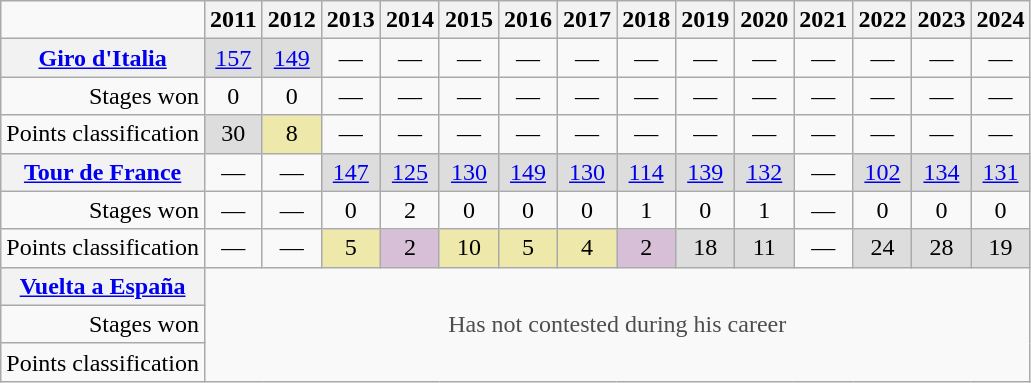<table class="wikitable">
<tr>
<td></td>
<th scope="col">2011</th>
<th scope="col">2012</th>
<th scope="col">2013</th>
<th scope="col">2014</th>
<th scope="col">2015</th>
<th scope="col">2016</th>
<th scope="col">2017</th>
<th scope="col">2018</th>
<th scope="col">2019</th>
<th scope="col">2020</th>
<th scope="col">2021</th>
<th scope="col">2022</th>
<th scope="col">2023</th>
<th scope="col">2024</th>
</tr>
<tr style="text-align:center;">
<th><a href='#'>Giro d'Italia</a></th>
<td style="background:#DDDDDD;"><a href='#'>157</a></td>
<td style="background:#DDDDDD;"><a href='#'>149</a></td>
<td>—</td>
<td>—</td>
<td>—</td>
<td>—</td>
<td>—</td>
<td>—</td>
<td>—</td>
<td>—</td>
<td>—</td>
<td>—</td>
<td>—</td>
<td>—</td>
</tr>
<tr style="text-align:center;">
<td style="text-align:right;">Stages won</td>
<td>0</td>
<td>0</td>
<td>—</td>
<td>—</td>
<td>—</td>
<td>—</td>
<td>—</td>
<td>—</td>
<td>—</td>
<td>—</td>
<td>—</td>
<td>—</td>
<td>—</td>
<td>—</td>
</tr>
<tr style="text-align:center;">
<td style="text-align:right;">Points classification</td>
<td style="background:#DDDDDD;">30</td>
<td style="background:#EEE8AA;">8</td>
<td>—</td>
<td>—</td>
<td>—</td>
<td>—</td>
<td>—</td>
<td>—</td>
<td>—</td>
<td>—</td>
<td>—</td>
<td>—</td>
<td>—</td>
<td>—</td>
</tr>
<tr style="text-align:center;">
<th><a href='#'>Tour de France</a></th>
<td>—</td>
<td>—</td>
<td style="background:#DDDDDD;"><a href='#'>147</a></td>
<td style="background:#DDDDDD;"><a href='#'>125</a></td>
<td style="background:#DDDDDD;"><a href='#'>130</a></td>
<td style="background:#DDDDDD;"><a href='#'>149</a></td>
<td style="background:#DDDDDD;"><a href='#'>130</a></td>
<td style="background:#DDDDDD;"><a href='#'>114</a></td>
<td style="background:#DDDDDD;"><a href='#'>139</a></td>
<td style="background:#DDDDDD;"><a href='#'>132</a></td>
<td>—</td>
<td style="background:#DDDDDD;"><a href='#'>102</a></td>
<td style="background:#DDDDDD;"><a href='#'>134</a></td>
<td style="background:#DDDDDD;"><a href='#'>131</a></td>
</tr>
<tr style="text-align:center;">
<td style="text-align:right;">Stages won</td>
<td>—</td>
<td>—</td>
<td>0</td>
<td>2</td>
<td>0</td>
<td>0</td>
<td>0</td>
<td>1</td>
<td>0</td>
<td>1</td>
<td>—</td>
<td>0</td>
<td>0</td>
<td>0</td>
</tr>
<tr style="text-align:center;">
<td style="text-align:right;">Points classification</td>
<td>—</td>
<td>—</td>
<td style="background:#EEE8AA;">5</td>
<td style="background:#D8BFD8;">2</td>
<td style="background:#EEE8AA;">10</td>
<td style="background:#EEE8AA;">5</td>
<td style="background:#EEE8AA;">4</td>
<td style="background:#D8BFD8;">2</td>
<td style="background:#DDDDDD;">18</td>
<td style="background:#DDDDDD;">11</td>
<td>—</td>
<td style="background:#DDDDDD;">24</td>
<td style="background:#DDDDDD;">28</td>
<td style="background:#DDDDDD;">19</td>
</tr>
<tr style="text-align:center;">
<th><a href='#'>Vuelta a España</a></th>
<td style="color:#4d4d4d;" colspan=14 rowspan=3>Has not contested during his career</td>
</tr>
<tr>
<td style="text-align:right;">Stages won</td>
</tr>
<tr>
<td style="text-align:right;">Points classification</td>
</tr>
</table>
